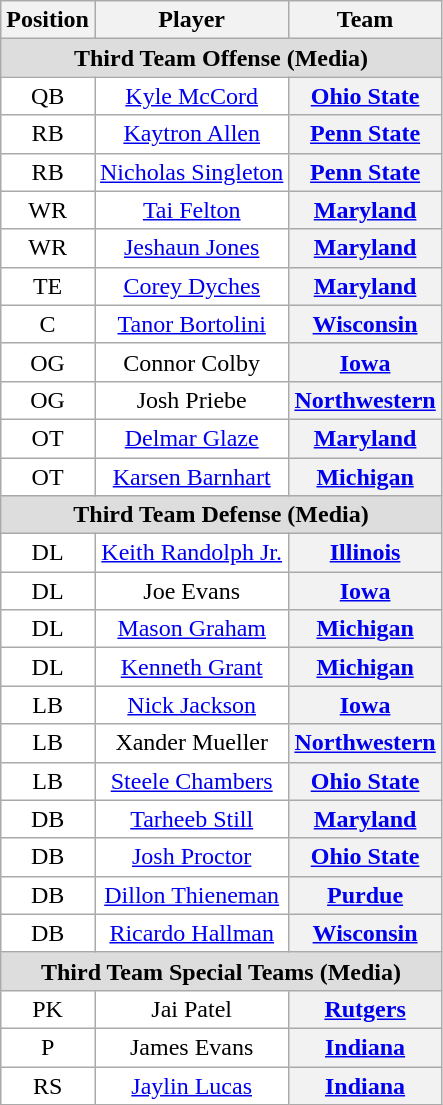<table class="wikitable sortable">
<tr>
<th>Position</th>
<th>Player</th>
<th>Team</th>
</tr>
<tr>
<td colspan="3" style="text-align:center; background:#ddd;"><strong>Third Team Offense (Media)</strong></td>
</tr>
<tr style="text-align:center;">
<td style="background:white">QB</td>
<td style="background:white"><a href='#'>Kyle McCord</a></td>
<th><a href='#'>Ohio State</a></th>
</tr>
<tr style="text-align:center;">
<td style="background:white">RB</td>
<td style="background:white"><a href='#'>Kaytron Allen</a></td>
<th><a href='#'>Penn State</a></th>
</tr>
<tr style="text-align:center;">
<td style="background:white">RB</td>
<td style="background:white"><a href='#'>Nicholas Singleton</a></td>
<th><a href='#'>Penn State</a></th>
</tr>
<tr style="text-align:center;">
<td style="background:white">WR</td>
<td style="background:white"><a href='#'>Tai Felton</a></td>
<th><a href='#'>Maryland</a></th>
</tr>
<tr style="text-align:center;">
<td style="background:white">WR</td>
<td style="background:white"><a href='#'>Jeshaun Jones</a></td>
<th><a href='#'>Maryland</a></th>
</tr>
<tr style="text-align:center;">
<td style="background:white">TE</td>
<td style="background:white"><a href='#'>Corey Dyches</a></td>
<th><a href='#'>Maryland</a></th>
</tr>
<tr style="text-align:center;">
<td style="background:white">C</td>
<td style="background:white"><a href='#'>Tanor Bortolini</a></td>
<th><a href='#'>Wisconsin</a></th>
</tr>
<tr style="text-align:center;">
<td style="background:white">OG</td>
<td style="background:white">Connor Colby</td>
<th><a href='#'>Iowa</a></th>
</tr>
<tr style="text-align:center;">
<td style="background:white">OG</td>
<td style="background:white">Josh Priebe</td>
<th><a href='#'>Northwestern</a></th>
</tr>
<tr style="text-align:center;">
<td style="background:white">OT</td>
<td style="background:white"><a href='#'>Delmar Glaze</a></td>
<th><a href='#'>Maryland</a></th>
</tr>
<tr style="text-align:center;">
<td style="background:white">OT</td>
<td style="background:white"><a href='#'>Karsen Barnhart</a></td>
<th><a href='#'>Michigan</a></th>
</tr>
<tr>
<td colspan="3" style="text-align:center; background:#ddd;"><strong>Third Team Defense (Media)</strong></td>
</tr>
<tr style="text-align:center;">
<td style="background:white">DL</td>
<td style="background:white"><a href='#'>Keith Randolph Jr.</a></td>
<th><a href='#'>Illinois</a></th>
</tr>
<tr style="text-align:center;">
<td style="background:white">DL</td>
<td style="background:white">Joe Evans</td>
<th><a href='#'>Iowa</a></th>
</tr>
<tr style="text-align:center;">
<td style="background:white">DL</td>
<td style="background:white"><a href='#'>Mason Graham</a></td>
<th><a href='#'>Michigan</a></th>
</tr>
<tr style="text-align:center;">
<td style="background:white">DL</td>
<td style="background:white"><a href='#'>Kenneth Grant</a></td>
<th><a href='#'>Michigan</a></th>
</tr>
<tr style="text-align:center;">
<td style="background:white">LB</td>
<td style="background:white"><a href='#'>Nick Jackson</a></td>
<th><a href='#'>Iowa</a></th>
</tr>
<tr style="text-align:center;">
<td style="background:white">LB</td>
<td style="background:white">Xander Mueller</td>
<th><a href='#'>Northwestern</a></th>
</tr>
<tr style="text-align:center;">
<td style="background:white">LB</td>
<td style="background:white"><a href='#'>Steele Chambers</a></td>
<th><a href='#'>Ohio State</a></th>
</tr>
<tr style="text-align:center;">
<td style="background:white">DB</td>
<td style="background:white"><a href='#'>Tarheeb Still</a></td>
<th><a href='#'>Maryland</a></th>
</tr>
<tr style="text-align:center;">
<td style="background:white">DB</td>
<td style="background:white"><a href='#'>Josh Proctor</a></td>
<th><a href='#'>Ohio State</a></th>
</tr>
<tr style="text-align:center;">
<td style="background:white">DB</td>
<td style="background:white"><a href='#'>Dillon Thieneman</a></td>
<th><a href='#'>Purdue</a></th>
</tr>
<tr style="text-align:center;">
<td style="background:white">DB</td>
<td style="background:white"><a href='#'>Ricardo Hallman</a></td>
<th><a href='#'>Wisconsin</a></th>
</tr>
<tr>
<td colspan="3" style="text-align:center; background:#ddd;"><strong>Third Team Special Teams (Media)</strong></td>
</tr>
<tr style="text-align:center;">
<td style="background:white">PK</td>
<td style="background:white">Jai Patel</td>
<th><a href='#'>Rutgers</a></th>
</tr>
<tr style="text-align:center;">
<td style="background:white">P</td>
<td style="background:white">James Evans</td>
<th><a href='#'>Indiana</a></th>
</tr>
<tr style="text-align:center;">
<td style="background:white">RS</td>
<td style="background:white"><a href='#'>Jaylin Lucas</a></td>
<th><a href='#'>Indiana</a></th>
</tr>
</table>
